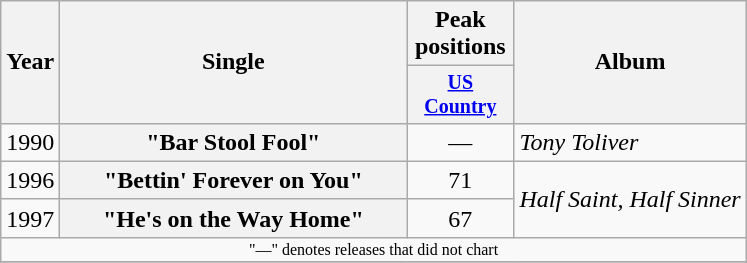<table class="wikitable plainrowheaders" style="text-align:center;">
<tr>
<th rowspan="2">Year</th>
<th rowspan="2" style="width:14em;">Single</th>
<th colspan="1">Peak positions</th>
<th rowspan="2">Album</th>
</tr>
<tr style="font-size:smaller;">
<th width="65"><a href='#'>US Country</a><br></th>
</tr>
<tr>
<td>1990</td>
<th scope="row">"Bar Stool Fool"</th>
<td>—</td>
<td align="left"><em>Tony Toliver</em></td>
</tr>
<tr>
<td>1996</td>
<th scope="row">"Bettin' Forever on You"</th>
<td>71</td>
<td align="left" rowspan="2"><em>Half Saint, Half Sinner</em></td>
</tr>
<tr>
<td>1997</td>
<th scope="row">"He's on the Way Home"</th>
<td>67</td>
</tr>
<tr>
<td colspan="4" style="font-size:8pt">"—" denotes releases that did not chart</td>
</tr>
<tr>
</tr>
</table>
